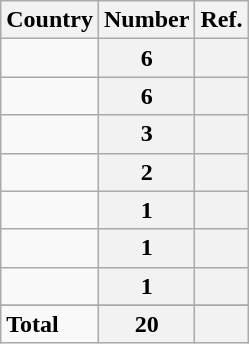<table class="wikitable centre sortable">
<tr>
<th>Country</th>
<th>Number</th>
<th>Ref.</th>
</tr>
<tr>
<td></td>
<th>6</th>
<th></th>
</tr>
<tr>
<td></td>
<th>6</th>
<th></th>
</tr>
<tr>
<td></td>
<th>3</th>
<th></th>
</tr>
<tr>
<td></td>
<th>2</th>
<th></th>
</tr>
<tr>
<td></td>
<th>1</th>
<th></th>
</tr>
<tr>
<td></td>
<th>1</th>
<th></th>
</tr>
<tr>
<td></td>
<th>1</th>
<th></th>
</tr>
<tr>
</tr>
<tr class="sortbottom">
<td><strong>Total</strong></td>
<th>20</th>
<th></th>
</tr>
</table>
